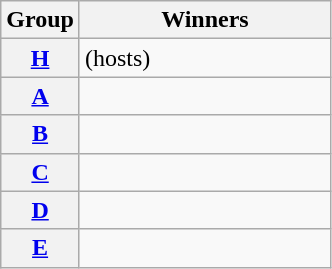<table class=wikitable>
<tr>
<th>Group</th>
<th width=160>Winners</th>
</tr>
<tr>
<th><a href='#'>H</a></th>
<td> (hosts)</td>
</tr>
<tr>
<th><a href='#'>A</a></th>
<td></td>
</tr>
<tr>
<th><a href='#'>B</a></th>
<td></td>
</tr>
<tr>
<th><a href='#'>C</a></th>
<td></td>
</tr>
<tr>
<th><a href='#'>D</a></th>
<td></td>
</tr>
<tr>
<th><a href='#'>E</a></th>
<td></td>
</tr>
</table>
